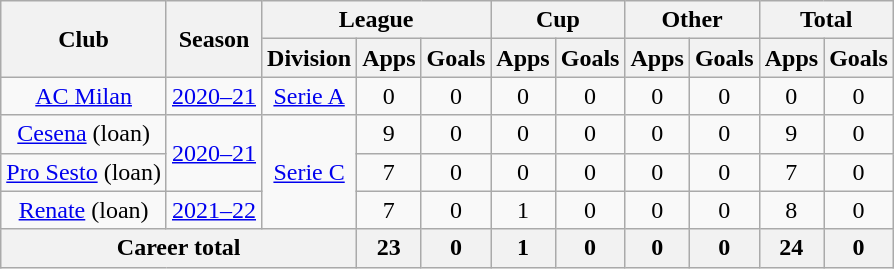<table class="wikitable" style="text-align:center">
<tr>
<th rowspan="2">Club</th>
<th rowspan="2">Season</th>
<th colspan="3">League</th>
<th colspan="2">Cup</th>
<th colspan="2">Other</th>
<th colspan="2">Total</th>
</tr>
<tr>
<th>Division</th>
<th>Apps</th>
<th>Goals</th>
<th>Apps</th>
<th>Goals</th>
<th>Apps</th>
<th>Goals</th>
<th>Apps</th>
<th>Goals</th>
</tr>
<tr>
<td><a href='#'>AC Milan</a></td>
<td><a href='#'>2020–21</a></td>
<td><a href='#'>Serie A</a></td>
<td>0</td>
<td>0</td>
<td>0</td>
<td>0</td>
<td>0</td>
<td>0</td>
<td>0</td>
<td>0</td>
</tr>
<tr>
<td><a href='#'>Cesena</a> (loan)</td>
<td rowspan="2"><a href='#'>2020–21</a></td>
<td rowspan="3"><a href='#'>Serie C</a></td>
<td>9</td>
<td>0</td>
<td>0</td>
<td>0</td>
<td>0</td>
<td>0</td>
<td>9</td>
<td>0</td>
</tr>
<tr>
<td><a href='#'>Pro Sesto</a> (loan)</td>
<td>7</td>
<td>0</td>
<td>0</td>
<td>0</td>
<td>0</td>
<td>0</td>
<td>7</td>
<td>0</td>
</tr>
<tr>
<td><a href='#'>Renate</a> (loan)</td>
<td><a href='#'>2021–22</a></td>
<td>7</td>
<td>0</td>
<td>1</td>
<td>0</td>
<td>0</td>
<td>0</td>
<td>8</td>
<td>0</td>
</tr>
<tr>
<th colspan="3">Career total</th>
<th>23</th>
<th>0</th>
<th>1</th>
<th>0</th>
<th>0</th>
<th>0</th>
<th>24</th>
<th>0</th>
</tr>
</table>
